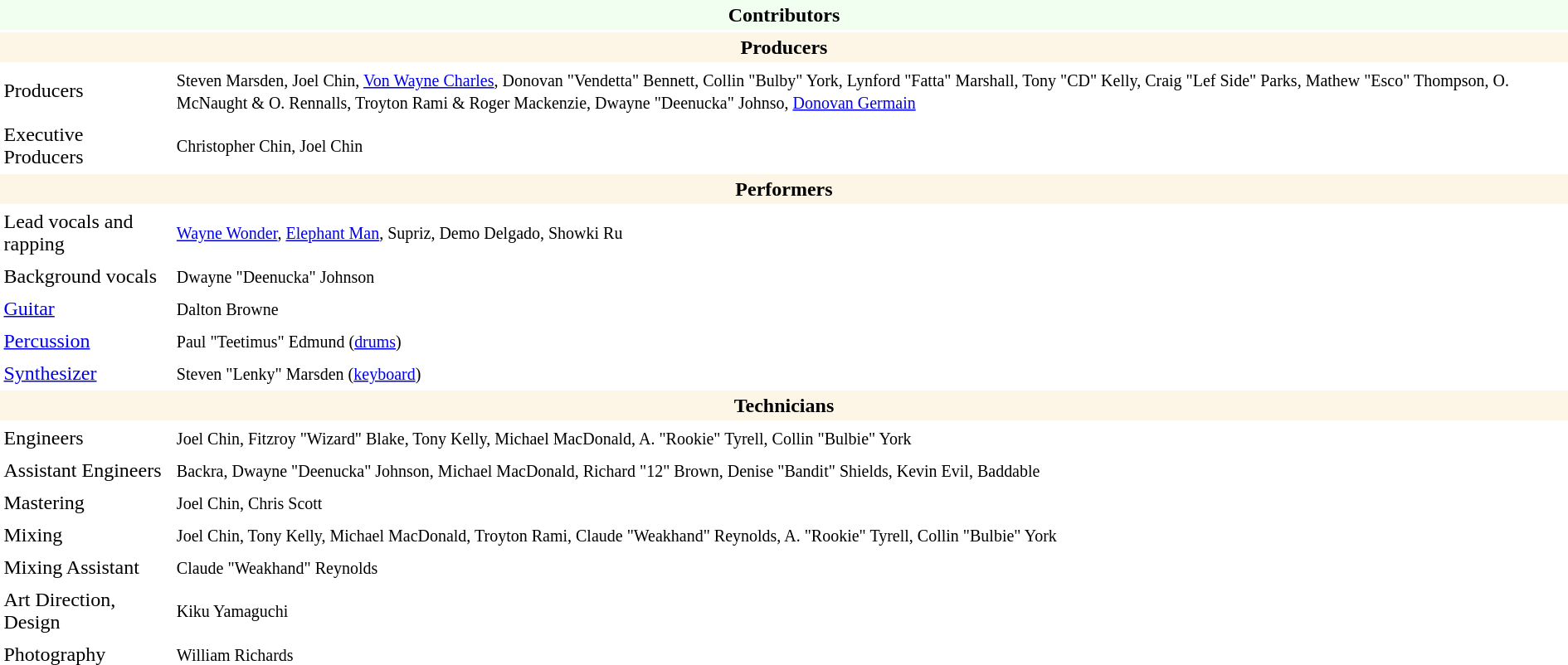<table cellpadding="3" align="center" border:3px solid;">
<tr>
<td align="center" bgcolor="honeydew" colspan="2"><strong>Contributors</strong></td>
</tr>
<tr>
<th align="center" bgcolor="oldlace" colspan="2"><strong>Producers</strong></th>
</tr>
<tr>
<td>Producers</td>
<td><small>Steven Marsden, Joel Chin, <a href='#'>Von Wayne Charles</a>, Donovan "Vendetta" Bennett, Collin "Bulby" York, Lynford "Fatta" Marshall, Tony "CD" Kelly, Craig "Lef Side" Parks, Mathew "Esco" Thompson, O. McNaught & O. Rennalls, Troyton Rami & Roger Mackenzie, Dwayne "Deenucka" Johnso, <a href='#'>Donovan Germain</a></small></td>
</tr>
<tr>
<td>Executive Producers</td>
<td><small>Christopher Chin, Joel Chin</small></td>
</tr>
<tr>
<th align="center" bgcolor="oldlace" colspan="2"><strong>Performers</strong></th>
</tr>
<tr>
<td>Lead vocals and rapping</td>
<td><small><a href='#'>Wayne Wonder</a>, <a href='#'>Elephant Man</a>, Supriz, Demo Delgado, Showki Ru</small></td>
</tr>
<tr>
<td>Background vocals</td>
<td><small>Dwayne "Deenucka" Johnson</small></td>
</tr>
<tr>
<td><a href='#'>Guitar</a></td>
<td><small>Dalton Browne</small></td>
</tr>
<tr>
<td><a href='#'>Percussion</a></td>
<td><small>Paul "Teetimus" Edmund (<a href='#'>drums</a>)</small></td>
</tr>
<tr>
<td><a href='#'>Synthesizer</a></td>
<td><small>Steven "Lenky" Marsden (<a href='#'>keyboard</a>)</small></td>
</tr>
<tr>
<th align="center" bgcolor="oldlace" colspan="2"><strong>Technicians</strong></th>
</tr>
<tr>
<td>Engineers</td>
<td><small>Joel Chin, Fitzroy "Wizard" Blake, Tony Kelly, Michael MacDonald, A. "Rookie" Tyrell, Collin "Bulbie" York</small></td>
</tr>
<tr>
<td>Assistant Engineers</td>
<td><small>Backra, Dwayne "Deenucka" Johnson, Michael MacDonald, Richard "12" Brown, Denise "Bandit" Shields, Kevin Evil, Baddable</small></td>
</tr>
<tr>
<td>Mastering</td>
<td><small>Joel Chin, Chris Scott</small></td>
</tr>
<tr>
<td>Mixing</td>
<td><small>Joel Chin, Tony Kelly, Michael MacDonald, Troyton Rami, Claude "Weakhand" Reynolds, A. "Rookie" Tyrell, Collin "Bulbie" York</small></td>
</tr>
<tr>
<td>Mixing Assistant</td>
<td><small>Claude "Weakhand" Reynolds</small></td>
</tr>
<tr>
<td>Art Direction, Design</td>
<td><small>Kiku Yamaguchi</small></td>
</tr>
<tr>
<td>Photography</td>
<td><small>William Richards</small></td>
</tr>
<tr>
</tr>
</table>
